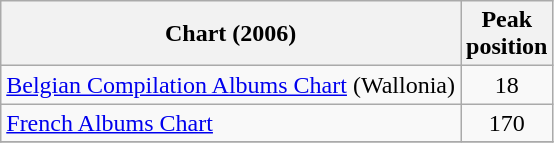<table class="wikitable">
<tr>
<th>Chart (2006)</th>
<th>Peak<br>position</th>
</tr>
<tr>
<td><a href='#'>Belgian Compilation Albums Chart</a> (Wallonia)</td>
<td align="center">18</td>
</tr>
<tr>
<td><a href='#'>French Albums Chart</a></td>
<td align="center">170</td>
</tr>
<tr>
</tr>
</table>
